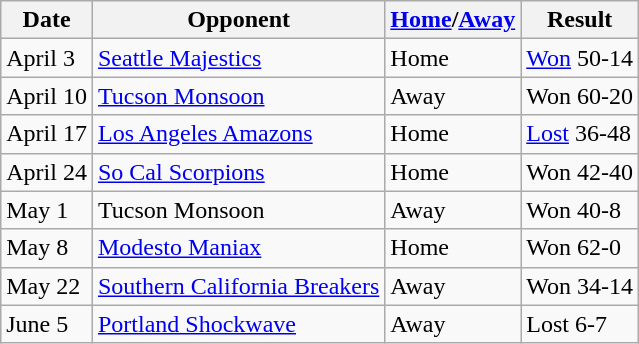<table class="wikitable">
<tr>
<th>Date</th>
<th>Opponent</th>
<th><a href='#'>Home</a>/<a href='#'>Away</a></th>
<th>Result</th>
</tr>
<tr>
<td>April 3</td>
<td><a href='#'>Seattle Majestics</a></td>
<td>Home</td>
<td><a href='#'>Won</a> 50-14</td>
</tr>
<tr>
<td>April 10</td>
<td><a href='#'>Tucson Monsoon</a></td>
<td>Away</td>
<td>Won 60-20</td>
</tr>
<tr>
<td>April 17</td>
<td><a href='#'>Los Angeles Amazons</a></td>
<td>Home</td>
<td><a href='#'>Lost</a> 36-48</td>
</tr>
<tr>
<td>April 24</td>
<td><a href='#'>So Cal Scorpions</a></td>
<td>Home</td>
<td>Won 42-40</td>
</tr>
<tr>
<td>May 1</td>
<td>Tucson Monsoon</td>
<td>Away</td>
<td>Won 40-8</td>
</tr>
<tr>
<td>May 8</td>
<td><a href='#'>Modesto Maniax</a></td>
<td>Home</td>
<td>Won 62-0</td>
</tr>
<tr>
<td>May 22</td>
<td><a href='#'>Southern California Breakers</a></td>
<td>Away</td>
<td>Won 34-14</td>
</tr>
<tr>
<td>June 5</td>
<td><a href='#'>Portland Shockwave</a></td>
<td>Away</td>
<td>Lost 6-7</td>
</tr>
</table>
